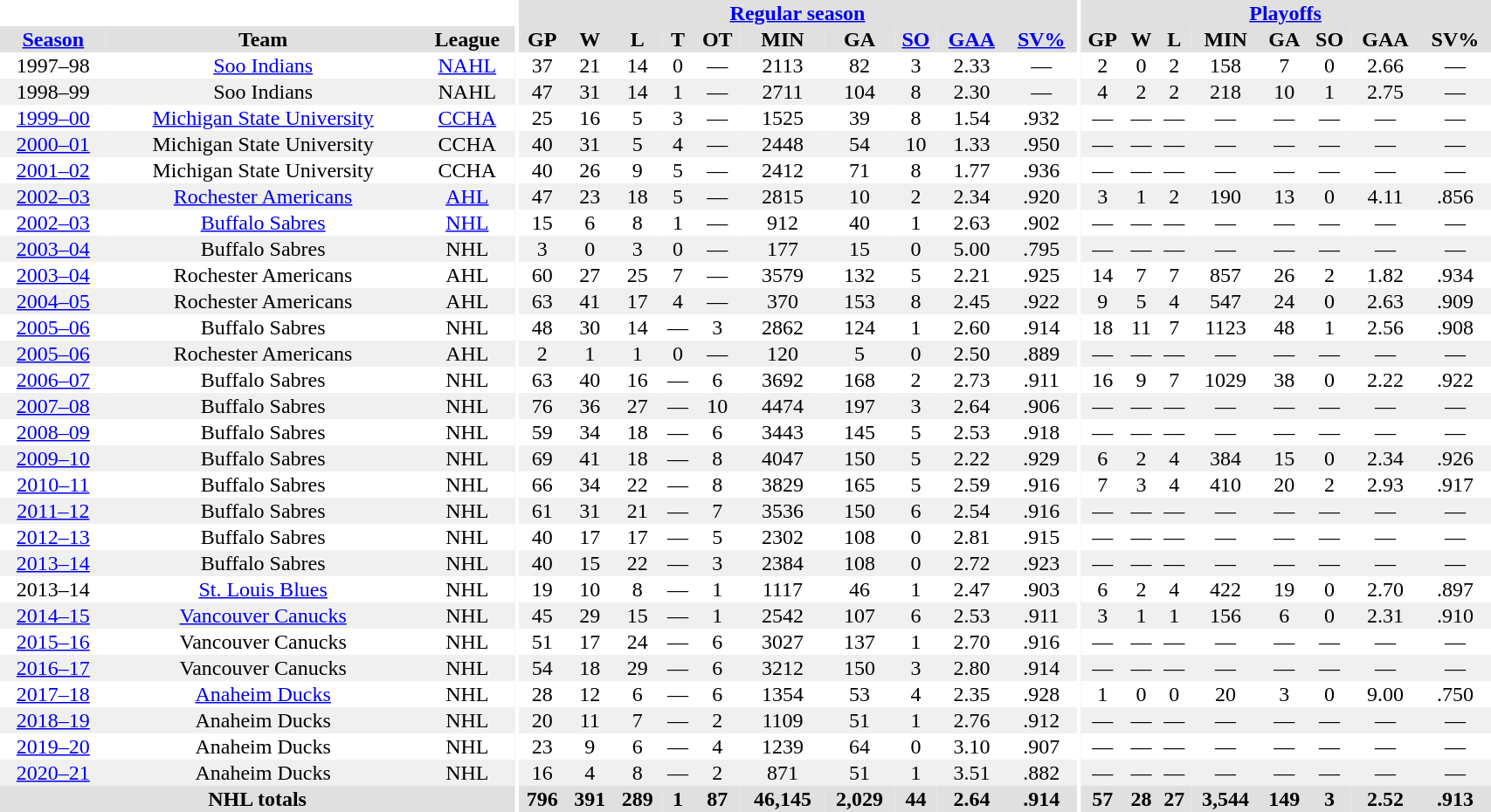<table border="0" cellpadding="1" cellspacing="0" style="text-align:center; width:90%">
<tr ALIGN="center" bgcolor="#e0e0e0">
<th align="center" colspan="3" bgcolor="#ffffff"></th>
<th align="center" rowspan="99" bgcolor="#ffffff"></th>
<th align="center" colspan="10" bgcolor="#e0e0e0"><a href='#'>Regular season</a></th>
<th align="center" rowspan="99" bgcolor="#ffffff"></th>
<th align="center" colspan="8" bgcolor="#e0e0e0"><a href='#'>Playoffs</a></th>
</tr>
<tr ALIGN="center" bgcolor="#e0e0e0">
<th><a href='#'>Season</a></th>
<th>Team</th>
<th>League</th>
<th>GP</th>
<th>W</th>
<th>L</th>
<th>T</th>
<th>OT</th>
<th>MIN</th>
<th>GA</th>
<th><a href='#'>SO</a></th>
<th><a href='#'>GAA</a></th>
<th><a href='#'>SV%</a></th>
<th>GP</th>
<th>W</th>
<th>L</th>
<th>MIN</th>
<th>GA</th>
<th>SO</th>
<th>GAA</th>
<th>SV%</th>
</tr>
<tr ALIGN="center">
<td>1997–98</td>
<td><a href='#'>Soo Indians</a></td>
<td><a href='#'>NAHL</a></td>
<td>37</td>
<td>21</td>
<td>14</td>
<td>0</td>
<td>—</td>
<td>2113</td>
<td>82</td>
<td>3</td>
<td>2.33</td>
<td>—</td>
<td>2</td>
<td>0</td>
<td>2</td>
<td>158</td>
<td>7</td>
<td>0</td>
<td>2.66</td>
<td>—</td>
</tr>
<tr ALIGN="center" bgcolor="#f0f0f0">
<td>1998–99</td>
<td>Soo Indians</td>
<td>NAHL</td>
<td>47</td>
<td>31</td>
<td>14</td>
<td>1</td>
<td>—</td>
<td>2711</td>
<td>104</td>
<td>8</td>
<td>2.30</td>
<td>—</td>
<td>4</td>
<td>2</td>
<td>2</td>
<td>218</td>
<td>10</td>
<td>1</td>
<td>2.75</td>
<td>—</td>
</tr>
<tr ALIGN="center">
<td><a href='#'>1999–00</a></td>
<td><a href='#'>Michigan State University</a></td>
<td><a href='#'>CCHA</a></td>
<td>25</td>
<td>16</td>
<td>5</td>
<td>3</td>
<td>—</td>
<td>1525</td>
<td>39</td>
<td>8</td>
<td>1.54</td>
<td>.932</td>
<td>—</td>
<td>—</td>
<td>—</td>
<td>—</td>
<td>—</td>
<td>—</td>
<td>—</td>
<td>—</td>
</tr>
<tr ALIGN="center" bgcolor="#f0f0f0">
<td><a href='#'>2000–01</a></td>
<td>Michigan State University</td>
<td>CCHA</td>
<td>40</td>
<td>31</td>
<td>5</td>
<td>4</td>
<td>—</td>
<td>2448</td>
<td>54</td>
<td>10</td>
<td>1.33</td>
<td>.950</td>
<td>—</td>
<td>—</td>
<td>—</td>
<td>—</td>
<td>—</td>
<td>—</td>
<td>—</td>
<td>—</td>
</tr>
<tr ALIGN="center">
<td><a href='#'>2001–02</a></td>
<td>Michigan State University</td>
<td>CCHA</td>
<td>40</td>
<td>26</td>
<td>9</td>
<td>5</td>
<td>—</td>
<td>2412</td>
<td>71</td>
<td>8</td>
<td>1.77</td>
<td>.936</td>
<td>—</td>
<td>—</td>
<td>—</td>
<td>—</td>
<td>—</td>
<td>—</td>
<td>—</td>
<td>—</td>
</tr>
<tr ALIGN="center" bgcolor="#f0f0f0">
<td><a href='#'>2002–03</a></td>
<td><a href='#'>Rochester Americans</a></td>
<td><a href='#'>AHL</a></td>
<td>47</td>
<td>23</td>
<td>18</td>
<td>5</td>
<td>—</td>
<td>2815</td>
<td>10</td>
<td>2</td>
<td>2.34</td>
<td>.920</td>
<td>3</td>
<td>1</td>
<td>2</td>
<td>190</td>
<td>13</td>
<td>0</td>
<td>4.11</td>
<td>.856</td>
</tr>
<tr ALIGN="center">
<td><a href='#'>2002–03</a></td>
<td><a href='#'>Buffalo Sabres</a></td>
<td><a href='#'>NHL</a></td>
<td>15</td>
<td>6</td>
<td>8</td>
<td>1</td>
<td>—</td>
<td>912</td>
<td>40</td>
<td>1</td>
<td>2.63</td>
<td>.902</td>
<td>—</td>
<td>—</td>
<td>—</td>
<td>—</td>
<td>—</td>
<td>—</td>
<td>—</td>
<td>—</td>
</tr>
<tr ALIGN="center" bgcolor="#f0f0f0">
<td><a href='#'>2003–04</a></td>
<td>Buffalo Sabres</td>
<td>NHL</td>
<td>3</td>
<td>0</td>
<td>3</td>
<td>0</td>
<td>—</td>
<td>177</td>
<td>15</td>
<td>0</td>
<td>5.00</td>
<td>.795</td>
<td>—</td>
<td>—</td>
<td>—</td>
<td>—</td>
<td>—</td>
<td>—</td>
<td>—</td>
<td>—</td>
</tr>
<tr ALIGN="center">
<td><a href='#'>2003–04</a></td>
<td>Rochester Americans</td>
<td>AHL</td>
<td>60</td>
<td>27</td>
<td>25</td>
<td>7</td>
<td>—</td>
<td>3579</td>
<td>132</td>
<td>5</td>
<td>2.21</td>
<td>.925</td>
<td>14</td>
<td>7</td>
<td>7</td>
<td>857</td>
<td>26</td>
<td>2</td>
<td>1.82</td>
<td>.934</td>
</tr>
<tr ALIGN="center" bgcolor="#f0f0f0">
<td><a href='#'>2004–05</a></td>
<td>Rochester Americans</td>
<td>AHL</td>
<td>63</td>
<td>41</td>
<td>17</td>
<td>4</td>
<td>—</td>
<td>370</td>
<td>153</td>
<td>8</td>
<td>2.45</td>
<td>.922</td>
<td>9</td>
<td>5</td>
<td>4</td>
<td>547</td>
<td>24</td>
<td>0</td>
<td>2.63</td>
<td>.909</td>
</tr>
<tr ALIGN="center">
<td><a href='#'>2005–06</a></td>
<td>Buffalo Sabres</td>
<td>NHL</td>
<td>48</td>
<td>30</td>
<td>14</td>
<td>—</td>
<td>3</td>
<td>2862</td>
<td>124</td>
<td>1</td>
<td>2.60</td>
<td>.914</td>
<td>18</td>
<td>11</td>
<td>7</td>
<td>1123</td>
<td>48</td>
<td>1</td>
<td>2.56</td>
<td>.908</td>
</tr>
<tr ALIGN="center" bgcolor="#f0f0f0">
<td><a href='#'>2005–06</a></td>
<td>Rochester Americans</td>
<td>AHL</td>
<td>2</td>
<td>1</td>
<td>1</td>
<td>0</td>
<td>—</td>
<td>120</td>
<td>5</td>
<td>0</td>
<td>2.50</td>
<td>.889</td>
<td>—</td>
<td>—</td>
<td>—</td>
<td>—</td>
<td>—</td>
<td>—</td>
<td>—</td>
<td>—</td>
</tr>
<tr ALIGN="center">
<td><a href='#'>2006–07</a></td>
<td>Buffalo Sabres</td>
<td>NHL</td>
<td>63</td>
<td>40</td>
<td>16</td>
<td>—</td>
<td>6</td>
<td>3692</td>
<td>168</td>
<td>2</td>
<td>2.73</td>
<td>.911</td>
<td>16</td>
<td>9</td>
<td>7</td>
<td>1029</td>
<td>38</td>
<td>0</td>
<td>2.22</td>
<td>.922</td>
</tr>
<tr ALIGN="center" bgcolor="#f0f0f0">
<td><a href='#'>2007–08</a></td>
<td>Buffalo Sabres</td>
<td>NHL</td>
<td>76</td>
<td>36</td>
<td>27</td>
<td>—</td>
<td>10</td>
<td>4474</td>
<td>197</td>
<td>3</td>
<td>2.64</td>
<td>.906</td>
<td>—</td>
<td>—</td>
<td>—</td>
<td>—</td>
<td>—</td>
<td>—</td>
<td>—</td>
<td>—</td>
</tr>
<tr ALIGN="center">
<td><a href='#'>2008–09</a></td>
<td>Buffalo Sabres</td>
<td>NHL</td>
<td>59</td>
<td>34</td>
<td>18</td>
<td>—</td>
<td>6</td>
<td>3443</td>
<td>145</td>
<td>5</td>
<td>2.53</td>
<td>.918</td>
<td>—</td>
<td>—</td>
<td>—</td>
<td>—</td>
<td>—</td>
<td>—</td>
<td>—</td>
<td>—</td>
</tr>
<tr ALIGN="center" bgcolor="#f0f0f0">
<td><a href='#'>2009–10</a></td>
<td>Buffalo Sabres</td>
<td>NHL</td>
<td>69</td>
<td>41</td>
<td>18</td>
<td>—</td>
<td>8</td>
<td>4047</td>
<td>150</td>
<td>5</td>
<td>2.22</td>
<td>.929</td>
<td>6</td>
<td>2</td>
<td>4</td>
<td>384</td>
<td>15</td>
<td>0</td>
<td>2.34</td>
<td>.926</td>
</tr>
<tr ALIGN="center">
<td><a href='#'>2010–11</a></td>
<td>Buffalo Sabres</td>
<td>NHL</td>
<td>66</td>
<td>34</td>
<td>22</td>
<td>—</td>
<td>8</td>
<td>3829</td>
<td>165</td>
<td>5</td>
<td>2.59</td>
<td>.916</td>
<td>7</td>
<td>3</td>
<td>4</td>
<td>410</td>
<td>20</td>
<td>2</td>
<td>2.93</td>
<td>.917</td>
</tr>
<tr ALIGN="center" bgcolor="#f0f0f0">
<td><a href='#'>2011–12</a></td>
<td>Buffalo Sabres</td>
<td>NHL</td>
<td>61</td>
<td>31</td>
<td>21</td>
<td>—</td>
<td>7</td>
<td>3536</td>
<td>150</td>
<td>6</td>
<td>2.54</td>
<td>.916</td>
<td>—</td>
<td>—</td>
<td>—</td>
<td>—</td>
<td>—</td>
<td>—</td>
<td>—</td>
<td>—</td>
</tr>
<tr ALIGN="center">
<td><a href='#'>2012–13</a></td>
<td>Buffalo Sabres</td>
<td>NHL</td>
<td>40</td>
<td>17</td>
<td>17</td>
<td>—</td>
<td>5</td>
<td>2302</td>
<td>108</td>
<td>0</td>
<td>2.81</td>
<td>.915</td>
<td>—</td>
<td>—</td>
<td>—</td>
<td>—</td>
<td>—</td>
<td>—</td>
<td>—</td>
<td>—</td>
</tr>
<tr ALIGN="center" bgcolor="#f0f0f0">
<td><a href='#'>2013–14</a></td>
<td>Buffalo Sabres</td>
<td>NHL</td>
<td>40</td>
<td>15</td>
<td>22</td>
<td>—</td>
<td>3</td>
<td>2384</td>
<td>108</td>
<td>0</td>
<td>2.72</td>
<td>.923</td>
<td>—</td>
<td>—</td>
<td>—</td>
<td>—</td>
<td>—</td>
<td>—</td>
<td>—</td>
<td>—</td>
</tr>
<tr ALIGN="center">
<td>2013–14</td>
<td><a href='#'>St. Louis Blues</a></td>
<td>NHL</td>
<td>19</td>
<td>10</td>
<td>8</td>
<td>—</td>
<td>1</td>
<td>1117</td>
<td>46</td>
<td>1</td>
<td>2.47</td>
<td>.903</td>
<td>6</td>
<td>2</td>
<td>4</td>
<td>422</td>
<td>19</td>
<td>0</td>
<td>2.70</td>
<td>.897</td>
</tr>
<tr ALIGN="center" bgcolor="#f0f0f0">
<td><a href='#'>2014–15</a></td>
<td><a href='#'>Vancouver Canucks</a></td>
<td>NHL</td>
<td>45</td>
<td>29</td>
<td>15</td>
<td>—</td>
<td>1</td>
<td>2542</td>
<td>107</td>
<td>6</td>
<td>2.53</td>
<td>.911</td>
<td>3</td>
<td>1</td>
<td>1</td>
<td>156</td>
<td>6</td>
<td>0</td>
<td>2.31</td>
<td>.910</td>
</tr>
<tr ALIGN="center">
<td><a href='#'>2015–16</a></td>
<td>Vancouver Canucks</td>
<td>NHL</td>
<td>51</td>
<td>17</td>
<td>24</td>
<td>—</td>
<td>6</td>
<td>3027</td>
<td>137</td>
<td>1</td>
<td>2.70</td>
<td>.916</td>
<td>—</td>
<td>—</td>
<td>—</td>
<td>—</td>
<td>—</td>
<td>—</td>
<td>—</td>
<td>—</td>
</tr>
<tr ALIGN="center" bgcolor="#f0f0f0">
<td><a href='#'>2016–17</a></td>
<td>Vancouver Canucks</td>
<td>NHL</td>
<td>54</td>
<td>18</td>
<td>29</td>
<td>—</td>
<td>6</td>
<td>3212</td>
<td>150</td>
<td>3</td>
<td>2.80</td>
<td>.914</td>
<td>—</td>
<td>—</td>
<td>—</td>
<td>—</td>
<td>—</td>
<td>—</td>
<td>—</td>
<td>—</td>
</tr>
<tr ALIGN="center">
<td><a href='#'>2017–18</a></td>
<td><a href='#'>Anaheim Ducks</a></td>
<td>NHL</td>
<td>28</td>
<td>12</td>
<td>6</td>
<td>—</td>
<td>6</td>
<td>1354</td>
<td>53</td>
<td>4</td>
<td>2.35</td>
<td>.928</td>
<td>1</td>
<td>0</td>
<td>0</td>
<td>20</td>
<td>3</td>
<td>0</td>
<td>9.00</td>
<td>.750</td>
</tr>
<tr ALIGN="center" bgcolor="#f0f0f0">
<td><a href='#'>2018–19</a></td>
<td>Anaheim Ducks</td>
<td>NHL</td>
<td>20</td>
<td>11</td>
<td>7</td>
<td>—</td>
<td>2</td>
<td>1109</td>
<td>51</td>
<td>1</td>
<td>2.76</td>
<td>.912</td>
<td>—</td>
<td>—</td>
<td>—</td>
<td>—</td>
<td>—</td>
<td>—</td>
<td>—</td>
<td>—</td>
</tr>
<tr ALIGN="center">
<td><a href='#'>2019–20</a></td>
<td>Anaheim Ducks</td>
<td>NHL</td>
<td>23</td>
<td>9</td>
<td>6</td>
<td>—</td>
<td>4</td>
<td>1239</td>
<td>64</td>
<td>0</td>
<td>3.10</td>
<td>.907</td>
<td>—</td>
<td>—</td>
<td>—</td>
<td>—</td>
<td>—</td>
<td>—</td>
<td>—</td>
<td>—</td>
</tr>
<tr ALIGN="center" bgcolor="#f0f0f0">
<td><a href='#'>2020–21</a></td>
<td>Anaheim Ducks</td>
<td>NHL</td>
<td>16</td>
<td>4</td>
<td>8</td>
<td>—</td>
<td>2</td>
<td>871</td>
<td>51</td>
<td>1</td>
<td>3.51</td>
<td>.882</td>
<td>—</td>
<td>—</td>
<td>—</td>
<td>—</td>
<td>—</td>
<td>—</td>
<td>—</td>
<td>—</td>
</tr>
<tr ALIGN="center" bgcolor="#e0e0e0">
<th colspan="3" align="center">NHL totals</th>
<th>796</th>
<th>391</th>
<th>289</th>
<th>1</th>
<th>87</th>
<th>46,145</th>
<th>2,029</th>
<th>44</th>
<th>2.64</th>
<th>.914</th>
<th>57</th>
<th>28</th>
<th>27</th>
<th>3,544</th>
<th>149</th>
<th>3</th>
<th>2.52</th>
<th>.913</th>
</tr>
</table>
